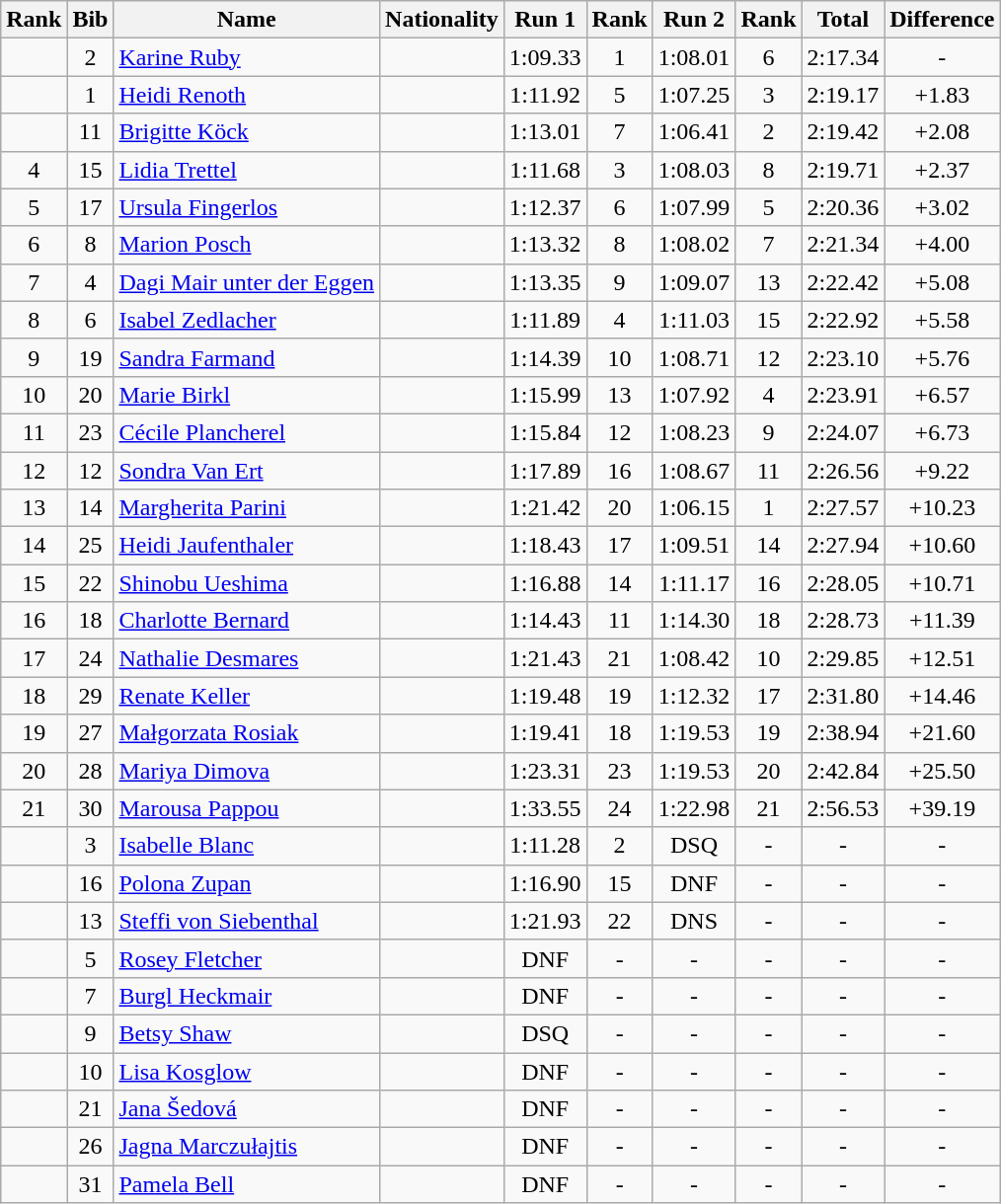<table class="wikitable sortable" style="text-align:center">
<tr>
<th>Rank</th>
<th>Bib</th>
<th>Name</th>
<th>Nationality</th>
<th>Run 1</th>
<th>Rank</th>
<th>Run 2</th>
<th>Rank</th>
<th>Total</th>
<th>Difference</th>
</tr>
<tr>
<td></td>
<td>2</td>
<td align=left><a href='#'>Karine Ruby</a></td>
<td align=left></td>
<td>1:09.33</td>
<td>1</td>
<td>1:08.01</td>
<td>6</td>
<td>2:17.34</td>
<td>-</td>
</tr>
<tr>
<td></td>
<td>1</td>
<td align=left><a href='#'>Heidi Renoth</a></td>
<td align=left></td>
<td>1:11.92</td>
<td>5</td>
<td>1:07.25</td>
<td>3</td>
<td>2:19.17</td>
<td>+1.83</td>
</tr>
<tr>
<td></td>
<td>11</td>
<td align=left><a href='#'>Brigitte Köck</a></td>
<td align=left></td>
<td>1:13.01</td>
<td>7</td>
<td>1:06.41</td>
<td>2</td>
<td>2:19.42</td>
<td>+2.08</td>
</tr>
<tr>
<td>4</td>
<td>15</td>
<td align=left><a href='#'>Lidia Trettel</a></td>
<td align=left></td>
<td>1:11.68</td>
<td>3</td>
<td>1:08.03</td>
<td>8</td>
<td>2:19.71</td>
<td>+2.37</td>
</tr>
<tr>
<td>5</td>
<td>17</td>
<td align=left><a href='#'>Ursula Fingerlos</a></td>
<td align=left></td>
<td>1:12.37</td>
<td>6</td>
<td>1:07.99</td>
<td>5</td>
<td>2:20.36</td>
<td>+3.02</td>
</tr>
<tr>
<td>6</td>
<td>8</td>
<td align=left><a href='#'>Marion Posch</a></td>
<td align=left></td>
<td>1:13.32</td>
<td>8</td>
<td>1:08.02</td>
<td>7</td>
<td>2:21.34</td>
<td>+4.00</td>
</tr>
<tr>
<td>7</td>
<td>4</td>
<td align=left><a href='#'>Dagi Mair unter der Eggen</a></td>
<td align=left></td>
<td>1:13.35</td>
<td>9</td>
<td>1:09.07</td>
<td>13</td>
<td>2:22.42</td>
<td>+5.08</td>
</tr>
<tr>
<td>8</td>
<td>6</td>
<td align=left><a href='#'>Isabel Zedlacher</a></td>
<td align=left></td>
<td>1:11.89</td>
<td>4</td>
<td>1:11.03</td>
<td>15</td>
<td>2:22.92</td>
<td>+5.58</td>
</tr>
<tr>
<td>9</td>
<td>19</td>
<td align=left><a href='#'>Sandra Farmand</a></td>
<td align=left></td>
<td>1:14.39</td>
<td>10</td>
<td>1:08.71</td>
<td>12</td>
<td>2:23.10</td>
<td>+5.76</td>
</tr>
<tr>
<td>10</td>
<td>20</td>
<td align=left><a href='#'>Marie Birkl</a></td>
<td align=left></td>
<td>1:15.99</td>
<td>13</td>
<td>1:07.92</td>
<td>4</td>
<td>2:23.91</td>
<td>+6.57</td>
</tr>
<tr>
<td>11</td>
<td>23</td>
<td align=left><a href='#'>Cécile Plancherel</a></td>
<td align=left></td>
<td>1:15.84</td>
<td>12</td>
<td>1:08.23</td>
<td>9</td>
<td>2:24.07</td>
<td>+6.73</td>
</tr>
<tr>
<td>12</td>
<td>12</td>
<td align=left><a href='#'>Sondra Van Ert</a></td>
<td align=left></td>
<td>1:17.89</td>
<td>16</td>
<td>1:08.67</td>
<td>11</td>
<td>2:26.56</td>
<td>+9.22</td>
</tr>
<tr>
<td>13</td>
<td>14</td>
<td align=left><a href='#'>Margherita Parini</a></td>
<td align=left></td>
<td>1:21.42</td>
<td>20</td>
<td>1:06.15</td>
<td>1</td>
<td>2:27.57</td>
<td>+10.23</td>
</tr>
<tr>
<td>14</td>
<td>25</td>
<td align=left><a href='#'>Heidi Jaufenthaler</a></td>
<td align=left></td>
<td>1:18.43</td>
<td>17</td>
<td>1:09.51</td>
<td>14</td>
<td>2:27.94</td>
<td>+10.60</td>
</tr>
<tr>
<td>15</td>
<td>22</td>
<td align=left><a href='#'>Shinobu Ueshima</a></td>
<td align=left></td>
<td>1:16.88</td>
<td>14</td>
<td>1:11.17</td>
<td>16</td>
<td>2:28.05</td>
<td>+10.71</td>
</tr>
<tr>
<td>16</td>
<td>18</td>
<td align=left><a href='#'>Charlotte Bernard</a></td>
<td align=left></td>
<td>1:14.43</td>
<td>11</td>
<td>1:14.30</td>
<td>18</td>
<td>2:28.73</td>
<td>+11.39</td>
</tr>
<tr>
<td>17</td>
<td>24</td>
<td align=left><a href='#'>Nathalie Desmares</a></td>
<td align=left></td>
<td>1:21.43</td>
<td>21</td>
<td>1:08.42</td>
<td>10</td>
<td>2:29.85</td>
<td>+12.51</td>
</tr>
<tr>
<td>18</td>
<td>29</td>
<td align=left><a href='#'>Renate Keller</a></td>
<td align=left></td>
<td>1:19.48</td>
<td>19</td>
<td>1:12.32</td>
<td>17</td>
<td>2:31.80</td>
<td>+14.46</td>
</tr>
<tr>
<td>19</td>
<td>27</td>
<td align=left><a href='#'>Małgorzata Rosiak</a></td>
<td align=left></td>
<td>1:19.41</td>
<td>18</td>
<td>1:19.53</td>
<td>19</td>
<td>2:38.94</td>
<td>+21.60</td>
</tr>
<tr>
<td>20</td>
<td>28</td>
<td align=left><a href='#'>Mariya Dimova</a></td>
<td align=left></td>
<td>1:23.31</td>
<td>23</td>
<td>1:19.53</td>
<td>20</td>
<td>2:42.84</td>
<td>+25.50</td>
</tr>
<tr>
<td>21</td>
<td>30</td>
<td align=left><a href='#'>Marousa Pappou</a></td>
<td align=left></td>
<td>1:33.55</td>
<td>24</td>
<td>1:22.98</td>
<td>21</td>
<td>2:56.53</td>
<td>+39.19</td>
</tr>
<tr>
<td></td>
<td>3</td>
<td align=left><a href='#'>Isabelle Blanc</a></td>
<td align=left></td>
<td>1:11.28</td>
<td>2</td>
<td>DSQ</td>
<td>-</td>
<td>-</td>
<td>-</td>
</tr>
<tr>
<td></td>
<td>16</td>
<td align=left><a href='#'>Polona Zupan</a></td>
<td align=left></td>
<td>1:16.90</td>
<td>15</td>
<td>DNF</td>
<td>-</td>
<td>-</td>
<td>-</td>
</tr>
<tr>
<td></td>
<td>13</td>
<td align=left><a href='#'>Steffi von Siebenthal</a></td>
<td align=left></td>
<td>1:21.93</td>
<td>22</td>
<td>DNS</td>
<td>-</td>
<td>-</td>
<td>-</td>
</tr>
<tr>
<td></td>
<td>5</td>
<td align=left><a href='#'>Rosey Fletcher</a></td>
<td align=left></td>
<td>DNF</td>
<td>-</td>
<td>-</td>
<td>-</td>
<td>-</td>
<td>-</td>
</tr>
<tr>
<td></td>
<td>7</td>
<td align=left><a href='#'>Burgl Heckmair</a></td>
<td align=left></td>
<td>DNF</td>
<td>-</td>
<td>-</td>
<td>-</td>
<td>-</td>
<td>-</td>
</tr>
<tr>
<td></td>
<td>9</td>
<td align=left><a href='#'>Betsy Shaw</a></td>
<td align=left></td>
<td>DSQ</td>
<td>-</td>
<td>-</td>
<td>-</td>
<td>-</td>
<td>-</td>
</tr>
<tr>
<td></td>
<td>10</td>
<td align=left><a href='#'>Lisa Kosglow</a></td>
<td align=left></td>
<td>DNF</td>
<td>-</td>
<td>-</td>
<td>-</td>
<td>-</td>
<td>-</td>
</tr>
<tr>
<td></td>
<td>21</td>
<td align=left><a href='#'>Jana Šedová</a></td>
<td align=left></td>
<td>DNF</td>
<td>-</td>
<td>-</td>
<td>-</td>
<td>-</td>
<td>-</td>
</tr>
<tr>
<td></td>
<td>26</td>
<td align=left><a href='#'>Jagna Marczułajtis</a></td>
<td align=left></td>
<td>DNF</td>
<td>-</td>
<td>-</td>
<td>-</td>
<td>-</td>
<td>-</td>
</tr>
<tr>
<td></td>
<td>31</td>
<td align=left><a href='#'>Pamela Bell</a></td>
<td align=left></td>
<td>DNF</td>
<td>-</td>
<td>-</td>
<td>-</td>
<td>-</td>
<td>-</td>
</tr>
</table>
